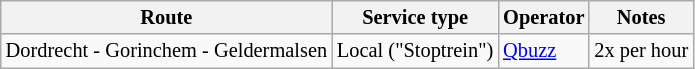<table class="wikitable" style="font-size:85%;">
<tr>
<th>Route</th>
<th>Service type</th>
<th>Operator</th>
<th>Notes</th>
</tr>
<tr>
<td>Dordrecht - Gorinchem - Geldermalsen</td>
<td>Local ("Stoptrein")</td>
<td><a href='#'>Qbuzz</a></td>
<td>2x per hour</td>
</tr>
</table>
